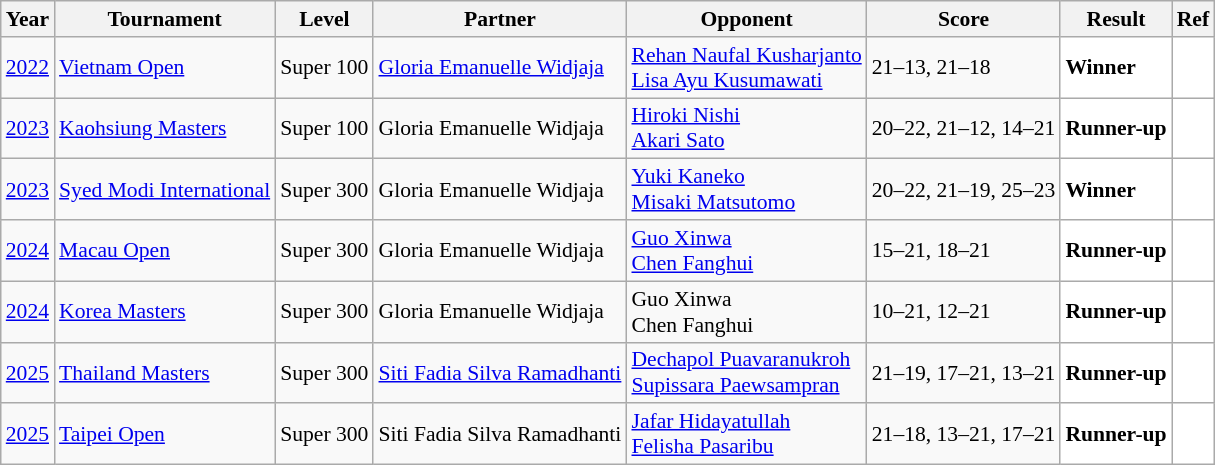<table class="sortable wikitable" style="font-size: 90%;">
<tr>
<th>Year</th>
<th>Tournament</th>
<th>Level</th>
<th>Partner</th>
<th>Opponent</th>
<th>Score</th>
<th>Result</th>
<th>Ref</th>
</tr>
<tr>
<td align="center"><a href='#'>2022</a></td>
<td align="left"><a href='#'>Vietnam Open</a></td>
<td align="left">Super 100</td>
<td align="left"> <a href='#'>Gloria Emanuelle Widjaja</a></td>
<td align="left"> <a href='#'>Rehan Naufal Kusharjanto</a><br> <a href='#'>Lisa Ayu Kusumawati</a></td>
<td align="left">21–13, 21–18</td>
<td style="text-align:left; background:white"> <strong>Winner</strong></td>
<td style="text-align:center; background:white"></td>
</tr>
<tr>
<td align="center"><a href='#'>2023</a></td>
<td align="left"><a href='#'>Kaohsiung Masters</a></td>
<td align="left">Super 100</td>
<td align="left"> Gloria Emanuelle Widjaja</td>
<td align="left"> <a href='#'>Hiroki Nishi</a><br> <a href='#'>Akari Sato</a></td>
<td align="left">20–22, 21–12, 14–21</td>
<td style="text-align:left; background:white"> <strong>Runner-up</strong></td>
<td style="text-align:center; background:white"></td>
</tr>
<tr>
<td align="center"><a href='#'>2023</a></td>
<td align="left"><a href='#'>Syed Modi International</a></td>
<td align="left">Super 300</td>
<td align="left"> Gloria Emanuelle Widjaja</td>
<td align="left"> <a href='#'>Yuki Kaneko</a><br> <a href='#'>Misaki Matsutomo</a></td>
<td align="left">20–22, 21–19, 25–23</td>
<td style="text-align:left; background:white"> <strong>Winner</strong></td>
<td style="text-align:center; background:white"></td>
</tr>
<tr>
<td align="center"><a href='#'>2024</a></td>
<td align="left"><a href='#'>Macau Open</a></td>
<td align="left">Super 300</td>
<td align="left"> Gloria Emanuelle Widjaja</td>
<td align="left"> <a href='#'>Guo Xinwa</a> <br> <a href='#'>Chen Fanghui</a></td>
<td align="left">15–21, 18–21</td>
<td style="text-align:left; background:white"> <strong>Runner-up</strong></td>
<td style="text-align:center; background:white"></td>
</tr>
<tr>
<td align="center"><a href='#'>2024</a></td>
<td align="left"><a href='#'>Korea Masters</a></td>
<td align="left">Super 300</td>
<td align="left"> Gloria Emanuelle Widjaja</td>
<td align="left"> Guo Xinwa<br> Chen Fanghui</td>
<td align="left">10–21, 12–21</td>
<td style="text-align:left; background:white"> <strong>Runner-up</strong></td>
<td style="text-align:center; background:white"></td>
</tr>
<tr>
<td align="center"><a href='#'>2025</a></td>
<td align="left"><a href='#'>Thailand Masters</a></td>
<td align="left">Super 300</td>
<td align="left"> <a href='#'>Siti Fadia Silva Ramadhanti</a></td>
<td align="left"> <a href='#'>Dechapol Puavaranukroh</a><br> <a href='#'>Supissara Paewsampran</a></td>
<td align="left">21–19, 17–21, 13–21</td>
<td style="text-align:left; background: white"> <strong>Runner-up</strong></td>
<td style="text-align:center; background:white"></td>
</tr>
<tr>
<td align="center"><a href='#'>2025</a></td>
<td align="left"><a href='#'>Taipei Open</a></td>
<td align="left">Super 300</td>
<td align="left"> Siti Fadia Silva Ramadhanti</td>
<td align="left"> <a href='#'>Jafar Hidayatullah</a><br> <a href='#'>Felisha Pasaribu</a></td>
<td align="left">21–18, 13–21, 17–21</td>
<td style="text-align:left; background: white"> <strong>Runner-up</strong></td>
<td style="text-align:center; background:white"></td>
</tr>
</table>
